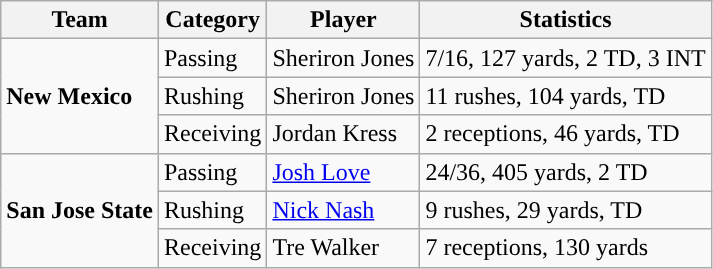<table class="wikitable" style="float: left;">
<tr>
<th>Team</th>
<th>Category</th>
<th>Player</th>
<th>Statistics</th>
</tr>
<tr>
<td rowspan=3><strong>New Mexico</strong></td>
<td>Passing</td>
<td>Sheriron Jones</td>
<td>7/16, 127 yards, 2 TD, 3 INT</td>
</tr>
<tr>
<td>Rushing</td>
<td>Sheriron Jones</td>
<td>11 rushes, 104 yards, TD</td>
</tr>
<tr>
<td>Receiving</td>
<td>Jordan Kress</td>
<td>2 receptions, 46 yards, TD</td>
</tr>
<tr>
<td rowspan=3><strong>San Jose State</strong></td>
<td>Passing</td>
<td><a href='#'>Josh Love</a></td>
<td>24/36, 405 yards, 2 TD</td>
</tr>
<tr>
<td>Rushing</td>
<td><a href='#'>Nick Nash</a></td>
<td>9 rushes, 29 yards, TD</td>
</tr>
<tr>
<td>Receiving</td>
<td>Tre Walker</td>
<td>7 receptions, 130 yards</td>
</tr>
</table>
